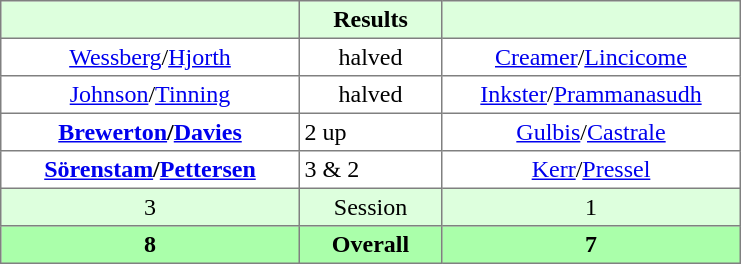<table border="1" cellpadding="3" style="border-collapse:collapse; text-align:center;">
<tr style="background:#dfd;">
<th style="width:12em;"></th>
<th style="width:5.5em;">Results</th>
<th style="width:12em;"></th>
</tr>
<tr>
<td><a href='#'>Wessberg</a>/<a href='#'>Hjorth</a></td>
<td>halved</td>
<td><a href='#'>Creamer</a>/<a href='#'>Lincicome</a></td>
</tr>
<tr>
<td><a href='#'>Johnson</a>/<a href='#'>Tinning</a></td>
<td>halved</td>
<td><a href='#'>Inkster</a>/<a href='#'>Prammanasudh</a></td>
</tr>
<tr>
<td><strong><a href='#'>Brewerton</a>/<a href='#'>Davies</a></strong></td>
<td align=left> 2 up</td>
<td><a href='#'>Gulbis</a>/<a href='#'>Castrale</a></td>
</tr>
<tr>
<td><strong><a href='#'>Sörenstam</a>/<a href='#'>Pettersen</a></strong></td>
<td align=left> 3 & 2</td>
<td><a href='#'>Kerr</a>/<a href='#'>Pressel</a></td>
</tr>
<tr style="background:#dfd;">
<td>3</td>
<td>Session</td>
<td>1</td>
</tr>
<tr style="background:#afa;">
<th>8</th>
<th>Overall</th>
<th>7</th>
</tr>
</table>
